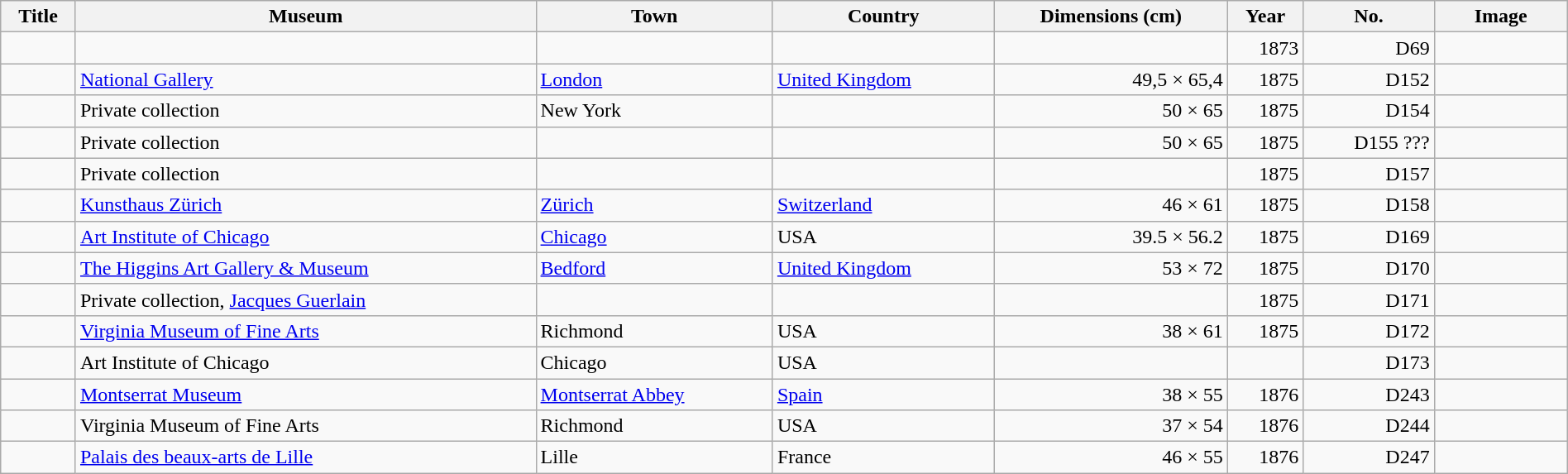<table class="wikitable sortable" style="width:100%; margin-top:0.5em;">
<tr>
<th scope="col">Title</th>
<th scope="col">Museum</th>
<th scope="col">Town</th>
<th scope="col">Country</th>
<th scope="col">Dimensions (cm)</th>
<th scope="col">Year</th>
<th scope="col">No.</th>
<th scope="col" class="unsortable" width="100px">Image</th>
</tr>
<tr>
<td></td>
<td></td>
<td></td>
<td></td>
<td align="right"></td>
<td align="right">1873</td>
<td align="right">D69</td>
<td></td>
</tr>
<tr>
<td></td>
<td><a href='#'>National Gallery</a></td>
<td><a href='#'>London</a></td>
<td><a href='#'>United Kingdom</a></td>
<td align="right">49,5 × 65,4</td>
<td align="right">1875</td>
<td align="right">D152</td>
<td></td>
</tr>
<tr>
<td></td>
<td>Private collection</td>
<td>New York</td>
<td></td>
<td align="right">50 × 65</td>
<td align="right">1875</td>
<td align="right">D154</td>
<td></td>
</tr>
<tr>
<td></td>
<td>Private collection</td>
<td></td>
<td></td>
<td align="right">50 × 65</td>
<td align="right">1875</td>
<td align="right">D155 ???</td>
<td></td>
</tr>
<tr>
<td></td>
<td>Private collection</td>
<td></td>
<td></td>
<td align="right"></td>
<td align="right">1875</td>
<td align="right">D157</td>
<td></td>
</tr>
<tr>
<td></td>
<td><a href='#'>Kunsthaus Zürich</a></td>
<td><a href='#'>Zürich</a></td>
<td><a href='#'>Switzerland</a></td>
<td align="right">46 × 61</td>
<td align="right">1875</td>
<td align="right">D158</td>
<td></td>
</tr>
<tr>
<td></td>
<td><a href='#'>Art Institute of Chicago</a></td>
<td><a href='#'>Chicago</a></td>
<td>USA</td>
<td align="right">39.5 × 56.2</td>
<td align="right">1875</td>
<td align="right">D169</td>
<td></td>
</tr>
<tr>
<td></td>
<td><a href='#'>The Higgins Art Gallery & Museum</a></td>
<td><a href='#'>Bedford</a></td>
<td><a href='#'>United Kingdom</a></td>
<td align="right">53 × 72</td>
<td align="right">1875</td>
<td align="right">D170</td>
<td></td>
</tr>
<tr>
<td></td>
<td>Private collection, <a href='#'>Jacques Guerlain</a></td>
<td></td>
<td></td>
<td align="right"></td>
<td align="right">1875</td>
<td align="right">D171</td>
<td></td>
</tr>
<tr>
<td></td>
<td><a href='#'>Virginia Museum of Fine Arts</a></td>
<td>Richmond</td>
<td>USA</td>
<td align="right">38 × 61</td>
<td align="right">1875</td>
<td align="right">D172</td>
<td></td>
</tr>
<tr>
<td></td>
<td>Art Institute of Chicago</td>
<td>Chicago</td>
<td>USA</td>
<td align="right"></td>
<td align="right"></td>
<td align="right">D173</td>
<td></td>
</tr>
<tr>
<td></td>
<td><a href='#'>Montserrat Museum</a></td>
<td><a href='#'>Montserrat Abbey</a></td>
<td><a href='#'>Spain</a></td>
<td align="right">38 × 55</td>
<td align="right">1876</td>
<td align="right">D243</td>
<td></td>
</tr>
<tr>
<td></td>
<td>Virginia Museum of Fine Arts</td>
<td>Richmond</td>
<td>USA</td>
<td align="right">37 × 54</td>
<td align="right">1876</td>
<td align="right">D244</td>
<td></td>
</tr>
<tr>
<td></td>
<td><a href='#'>Palais des beaux-arts de Lille</a></td>
<td>Lille</td>
<td>France</td>
<td align="right">46 × 55</td>
<td align="right">1876</td>
<td align="right">D247</td>
<td></td>
</tr>
</table>
